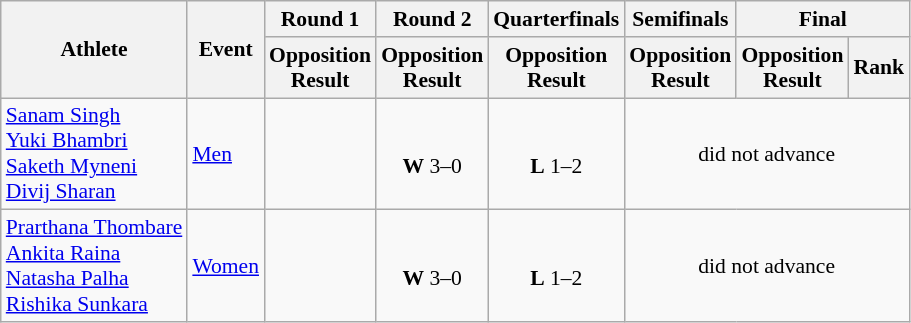<table class=wikitable style="text-align:center; font-size:90%">
<tr>
<th rowspan=2>Athlete</th>
<th rowspan=2>Event</th>
<th>Round 1</th>
<th>Round 2</th>
<th>Quarterfinals</th>
<th>Semifinals</th>
<th colspan=2>Final</th>
</tr>
<tr>
<th>Opposition<br>Result</th>
<th>Opposition<br>Result</th>
<th>Opposition<br>Result</th>
<th>Opposition<br>Result</th>
<th>Opposition<br>Result</th>
<th>Rank</th>
</tr>
<tr>
<td align=left><a href='#'>Sanam Singh</a><br><a href='#'>Yuki Bhambri</a><br><a href='#'>Saketh Myneni</a><br><a href='#'>Divij Sharan</a></td>
<td align=left><a href='#'>Men</a></td>
<td></td>
<td><br><strong>W</strong> 3–0</td>
<td><br><strong>L</strong> 1–2</td>
<td colspan=3>did not advance</td>
</tr>
<tr>
<td align=left><a href='#'>Prarthana Thombare</a><br><a href='#'>Ankita Raina</a><br><a href='#'>Natasha Palha</a><br><a href='#'>Rishika Sunkara</a></td>
<td align=left><a href='#'>Women</a></td>
<td></td>
<td><br><strong>W</strong> 3–0</td>
<td><br><strong>L</strong> 1–2</td>
<td colspan=3>did not advance</td>
</tr>
</table>
